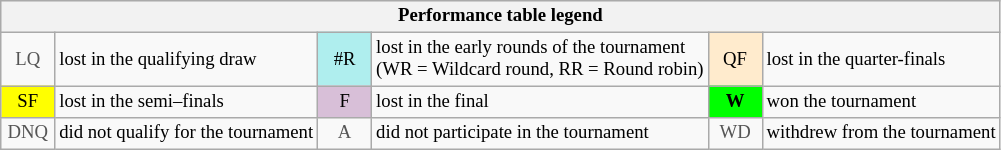<table class="wikitable" style="font-size:78%;">
<tr bgcolor="#efefef">
<th colspan="6">Performance table legend</th>
</tr>
<tr>
<td align="center" style="color:#555555;" width="30">LQ</td>
<td>lost in the qualifying draw</td>
<td align="center" style="background:#afeeee;">#R</td>
<td>lost in the early rounds of the tournament<br>(WR = Wildcard round, RR = Round robin)</td>
<td align="center" style="background:#ffebcd;">QF</td>
<td>lost in the quarter-finals</td>
</tr>
<tr>
<td align="center" style="background:yellow;">SF</td>
<td>lost in the semi–finals</td>
<td align="center" style="background:#D8BFD8;">F</td>
<td>lost in the final</td>
<td align="center" style="background:#00ff00;"><strong>W</strong></td>
<td>won the tournament</td>
</tr>
<tr>
<td align="center" style="color:#555555;" width="30">DNQ</td>
<td>did not qualify for the tournament</td>
<td align="center" style="color:#555555;" width="30">A</td>
<td>did not participate in the tournament</td>
<td align="center" style="color:#555555;" width="30">WD</td>
<td>withdrew from the tournament</td>
</tr>
</table>
